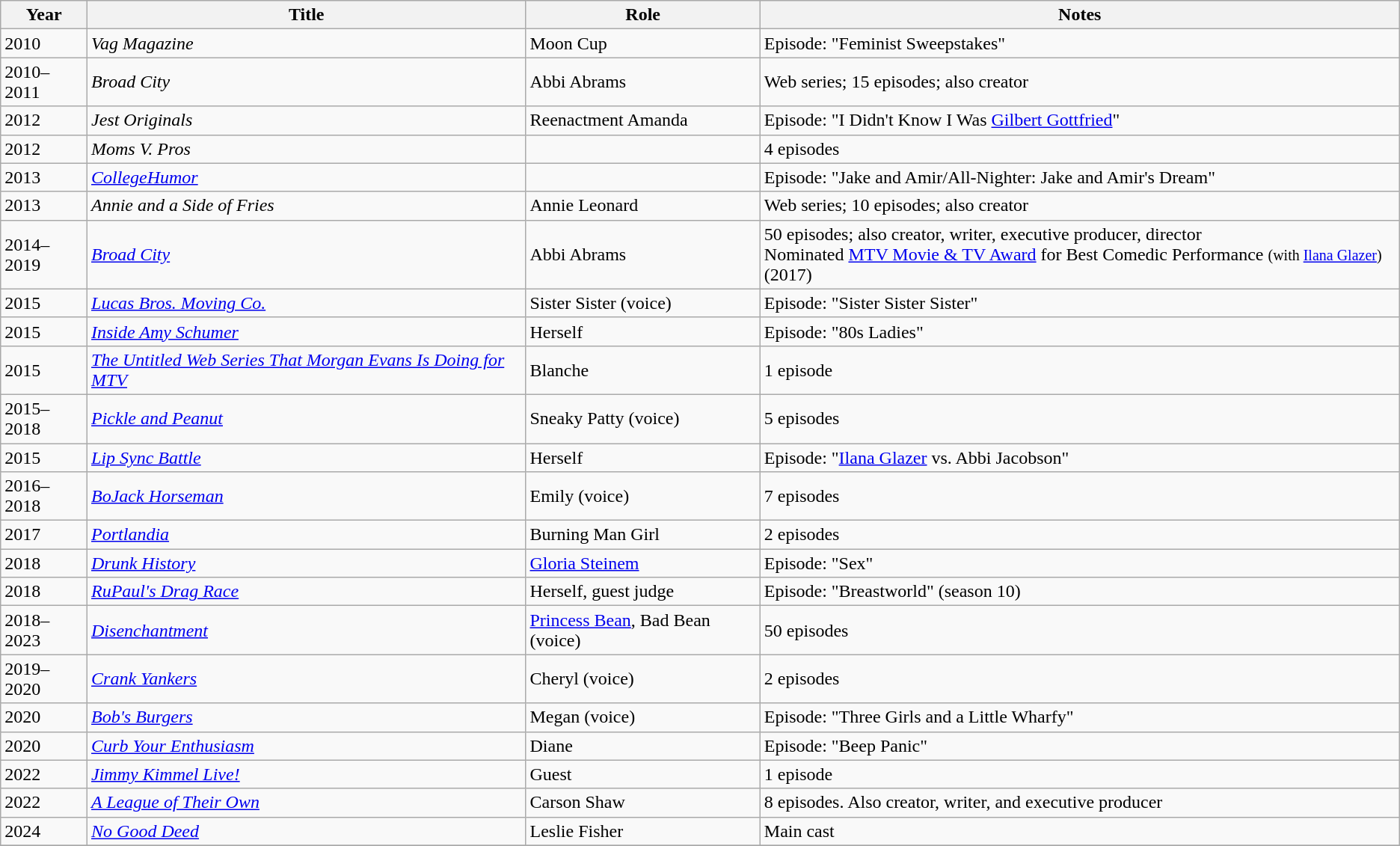<table class="wikitable sortable">
<tr>
<th>Year</th>
<th>Title</th>
<th>Role</th>
<th class="unsortable">Notes</th>
</tr>
<tr>
<td>2010</td>
<td><em>Vag Magazine</em></td>
<td>Moon Cup</td>
<td>Episode: "Feminist Sweepstakes"</td>
</tr>
<tr>
<td>2010–2011</td>
<td><em>Broad City</em></td>
<td>Abbi Abrams</td>
<td>Web series; 15 episodes; also creator</td>
</tr>
<tr>
<td>2012</td>
<td><em>Jest Originals</em></td>
<td>Reenactment Amanda</td>
<td>Episode: "I Didn't Know I Was <a href='#'>Gilbert Gottfried</a>"</td>
</tr>
<tr>
<td>2012</td>
<td><em>Moms V. Pros</em></td>
<td></td>
<td>4 episodes</td>
</tr>
<tr>
<td>2013</td>
<td><em><a href='#'>CollegeHumor</a></em></td>
<td></td>
<td>Episode: "Jake and Amir/All-Nighter: Jake and Amir's Dream"</td>
</tr>
<tr>
<td>2013</td>
<td><em>Annie and a Side of Fries</em></td>
<td>Annie Leonard</td>
<td>Web series; 10 episodes; also creator</td>
</tr>
<tr>
<td>2014–2019</td>
<td><em><a href='#'>Broad City</a></em></td>
<td>Abbi Abrams</td>
<td>50 episodes; also creator, writer, executive producer, director<br>Nominated  <a href='#'>MTV Movie & TV Award</a> for Best Comedic Performance <small>(with <a href='#'>Ilana Glazer</a>)</small> (2017)</td>
</tr>
<tr>
<td>2015</td>
<td><em><a href='#'>Lucas Bros. Moving Co.</a></em></td>
<td>Sister Sister (voice)</td>
<td>Episode: "Sister Sister Sister"</td>
</tr>
<tr>
<td>2015</td>
<td><em><a href='#'>Inside Amy Schumer</a></em></td>
<td>Herself</td>
<td>Episode: "80s Ladies"</td>
</tr>
<tr>
<td>2015</td>
<td><em><a href='#'>The Untitled Web Series That Morgan Evans Is Doing for MTV</a></em></td>
<td>Blanche</td>
<td>1 episode</td>
</tr>
<tr>
<td>2015–2018</td>
<td><em><a href='#'>Pickle and Peanut</a></em></td>
<td>Sneaky Patty (voice)</td>
<td>5 episodes</td>
</tr>
<tr>
<td>2015</td>
<td><em><a href='#'>Lip Sync Battle</a></em></td>
<td>Herself</td>
<td>Episode: "<a href='#'>Ilana Glazer</a> vs. Abbi Jacobson"</td>
</tr>
<tr>
<td>2016–2018</td>
<td><em><a href='#'>BoJack Horseman</a></em></td>
<td>Emily (voice)</td>
<td>7 episodes</td>
</tr>
<tr>
<td>2017</td>
<td><em><a href='#'>Portlandia</a></em></td>
<td>Burning Man Girl</td>
<td>2 episodes</td>
</tr>
<tr>
<td>2018</td>
<td><em><a href='#'>Drunk History</a></em></td>
<td><a href='#'>Gloria Steinem</a></td>
<td>Episode: "Sex"</td>
</tr>
<tr>
<td>2018</td>
<td><em><a href='#'>RuPaul's Drag Race</a></em></td>
<td>Herself, guest judge</td>
<td>Episode: "Breastworld" (season 10)</td>
</tr>
<tr>
<td>2018–2023</td>
<td><em><a href='#'>Disenchantment</a></em></td>
<td><a href='#'>Princess Bean</a>, Bad Bean (voice)</td>
<td>50 episodes</td>
</tr>
<tr>
<td>2019–2020</td>
<td><em><a href='#'>Crank Yankers</a></em></td>
<td>Cheryl (voice)</td>
<td>2 episodes</td>
</tr>
<tr>
<td>2020</td>
<td><em><a href='#'>Bob's Burgers</a></em></td>
<td>Megan (voice)</td>
<td>Episode: "Three Girls and a Little Wharfy"</td>
</tr>
<tr>
<td>2020</td>
<td><em><a href='#'>Curb Your Enthusiasm</a></em></td>
<td>Diane</td>
<td>Episode: "Beep Panic"</td>
</tr>
<tr>
<td>2022</td>
<td><em><a href='#'>Jimmy Kimmel Live!</a></em></td>
<td>Guest</td>
<td>1 episode</td>
</tr>
<tr>
<td>2022</td>
<td><em><a href='#'>A League of Their Own</a></em></td>
<td>Carson Shaw</td>
<td>8 episodes. Also creator, writer, and executive producer</td>
</tr>
<tr>
<td>2024</td>
<td><em><a href='#'>No Good Deed</a></em></td>
<td>Leslie Fisher</td>
<td>Main cast</td>
</tr>
<tr>
</tr>
</table>
